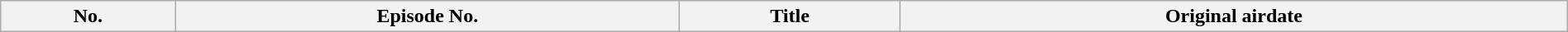<table class="wikitable plainrowheaders" style="width:100%; margin:auto;">
<tr>
<th>No.</th>
<th>Episode No.</th>
<th>Title</th>
<th>Original airdate<br>




</th>
</tr>
</table>
